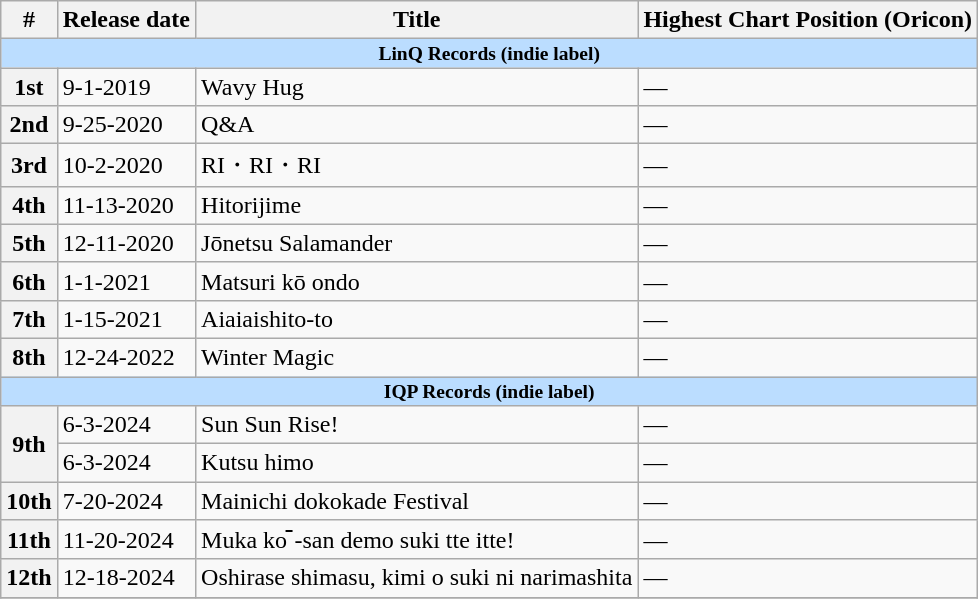<table class="wikitable">
<tr>
<th>#</th>
<th>Release date</th>
<th>Title</th>
<th>Highest Chart Position (Oricon)</th>
</tr>
<tr>
<th colspan="4" style="font-size:small;line-height:1;background-color:#BDF">LinQ Records (indie label)</th>
</tr>
<tr>
<th>1st</th>
<td><div>9-1-2019</div></td>
<td><div>Wavy Hug</div></td>
<td><div>—</div></td>
</tr>
<tr>
<th>2nd</th>
<td><div>9-25-2020</div></td>
<td><div>Q&A</div></td>
<td><div>—</div></td>
</tr>
<tr>
<th>3rd</th>
<td><div>10-2-2020</div></td>
<td><div>RI・RI・RI</div></td>
<td><div>—</div></td>
</tr>
<tr>
<th>4th</th>
<td><div>11-13-2020</div></td>
<td><div>Hitorijime </div></td>
<td><div>—</div></td>
</tr>
<tr>
<th>5th</th>
<td><div>12-11-2020</div></td>
<td><div>Jōnetsu Salamander</div></td>
<td><div>—</div></td>
</tr>
<tr>
<th>6th</th>
<td><div>1-1-2021</div></td>
<td><div>Matsuri kō ondo</div></td>
<td><div>—</div></td>
</tr>
<tr>
<th>7th</th>
<td><div>1-15-2021</div></td>
<td><div>Aiaiaishito-to</div></td>
<td><div>—</div></td>
</tr>
<tr>
<th>8th</th>
<td><div>12-24-2022</div></td>
<td><div>Winter Magic</div></td>
<td><div>—</div></td>
</tr>
<tr>
<th colspan="4" style="font-size:small;line-height:1;background-color:#BDF">IQP Records (indie label)</th>
</tr>
<tr>
<th rowspan="2">9th</th>
<td><div>6-3-2024</div></td>
<td><div>Sun Sun Rise!</div></td>
<td><div>—</div></td>
</tr>
<tr>
<td><div>6-3-2024</div></td>
<td><div>Kutsu himo</div></td>
<td><div>—</div></td>
</tr>
<tr>
<th>10th</th>
<td><div>7-20-2024</div></td>
<td><div>Mainichi dokokade Festival</div></td>
<td><div>—</div></td>
</tr>
<tr>
<th>11th</th>
<td><div>11-20-2024</div></td>
<td><div>Muka ko ̄-san demo suki tte itte!</div></td>
<td><div>—</div></td>
</tr>
<tr>
<th>12th</th>
<td><div>12-18-2024</div></td>
<td><div>Oshirase shimasu, kimi o suki ni narimashita</div></td>
<td><div>—</div></td>
</tr>
<tr>
</tr>
</table>
